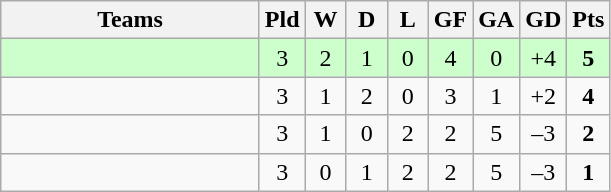<table class="wikitable" style="text-align: center;">
<tr>
<th width=165>Teams</th>
<th width=20>Pld</th>
<th width=20>W</th>
<th width=20>D</th>
<th width=20>L</th>
<th width=20>GF</th>
<th width=20>GA</th>
<th width=20>GD</th>
<th width=20>Pts</th>
</tr>
<tr align=center style="background:#ccffcc;">
<td style="text-align:left;"></td>
<td>3</td>
<td>2</td>
<td>1</td>
<td>0</td>
<td>4</td>
<td>0</td>
<td>+4</td>
<td><strong>5</strong></td>
</tr>
<tr align=center>
<td style="text-align:left;"></td>
<td>3</td>
<td>1</td>
<td>2</td>
<td>0</td>
<td>3</td>
<td>1</td>
<td>+2</td>
<td><strong>4</strong></td>
</tr>
<tr align=center>
<td style="text-align:left;"></td>
<td>3</td>
<td>1</td>
<td>0</td>
<td>2</td>
<td>2</td>
<td>5</td>
<td>–3</td>
<td><strong>2</strong></td>
</tr>
<tr align=center>
<td style="text-align:left;"></td>
<td>3</td>
<td>0</td>
<td>1</td>
<td>2</td>
<td>2</td>
<td>5</td>
<td>–3</td>
<td><strong>1</strong></td>
</tr>
</table>
